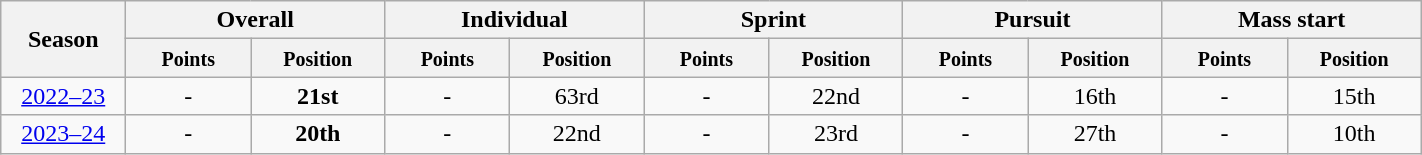<table class="wikitable" style="text-align:center;" width="75%">
<tr class="hintergrundfarbe5">
<th rowspan="2" style="width:4%;">Season</th>
<th colspan="2">Overall</th>
<th colspan="2">Individual</th>
<th colspan="2">Sprint</th>
<th colspan="2">Pursuit</th>
<th colspan="2">Mass start</th>
</tr>
<tr class="hintergrundfarbe5">
<th style="width:5%;"><small>Points</small></th>
<th style="width:5%;"><small>Position</small></th>
<th style="width:5%;"><small>Points</small></th>
<th style="width:5%;"><small>Position</small></th>
<th style="width:5%;"><small>Points</small></th>
<th style="width:5%;"><small>Position</small></th>
<th style="width:5%;"><small>Points</small></th>
<th style="width:5%;"><small>Position</small></th>
<th style="width:5%;"><small>Points</small></th>
<th style="width:5%;"><small>Position</small></th>
</tr>
<tr>
<td><a href='#'>2022–23</a></td>
<td>-</td>
<td><strong>21st</strong></td>
<td>-</td>
<td>63rd</td>
<td>-</td>
<td>22nd</td>
<td>-</td>
<td>16th</td>
<td>-</td>
<td>15th</td>
</tr>
<tr>
<td><a href='#'>2023–24</a></td>
<td>-</td>
<td><strong>20th</strong></td>
<td>-</td>
<td>22nd</td>
<td>-</td>
<td>23rd</td>
<td>-</td>
<td>27th</td>
<td>-</td>
<td>10th</td>
</tr>
</table>
